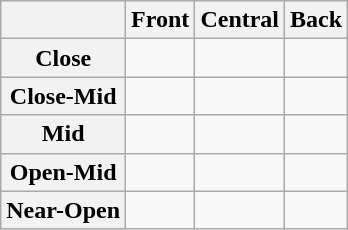<table class="wikitable">
<tr>
<th></th>
<th>Front</th>
<th>Central</th>
<th>Back</th>
</tr>
<tr>
<th>Close</th>
<td></td>
<td></td>
<td></td>
</tr>
<tr>
<th>Close-Mid</th>
<td></td>
<td></td>
<td></td>
</tr>
<tr>
<th>Mid</th>
<td></td>
<td></td>
<td></td>
</tr>
<tr>
<th>Open-Mid</th>
<td></td>
<td></td>
<td></td>
</tr>
<tr>
<th>Near-Open</th>
<td></td>
<td></td>
<td></td>
</tr>
</table>
